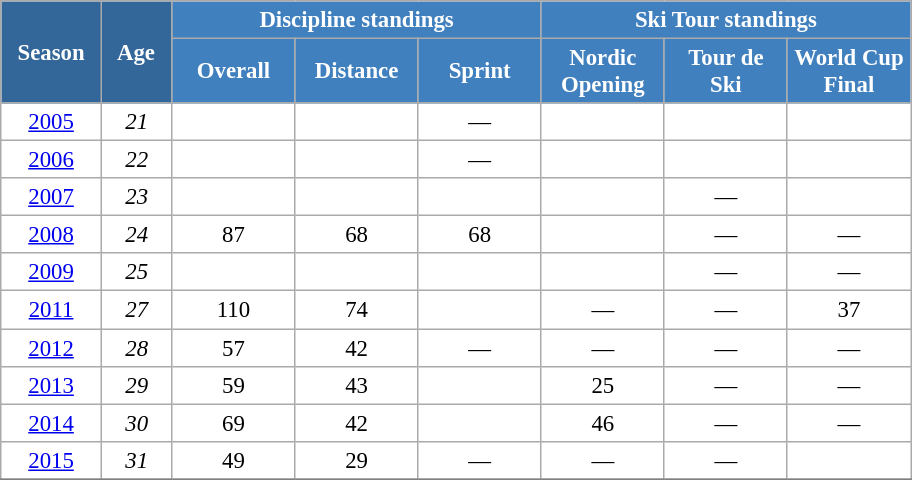<table class="wikitable" style="font-size:95%; text-align:center; border:grey solid 1px; border-collapse:collapse; background:#ffffff;">
<tr>
<th style="background-color:#369; color:white; width:60px;" rowspan="2"> Season </th>
<th style="background-color:#369; color:white; width:40px;" rowspan="2"> Age </th>
<th style="background-color:#4180be; color:white;" colspan="3">Discipline standings</th>
<th style="background-color:#4180be; color:white;" colspan="3">Ski Tour standings</th>
</tr>
<tr>
<th style="background-color:#4180be; color:white; width:75px;">Overall</th>
<th style="background-color:#4180be; color:white; width:75px;">Distance</th>
<th style="background-color:#4180be; color:white; width:75px;">Sprint</th>
<th style="background-color:#4180be; color:white; width:75px;">Nordic<br>Opening</th>
<th style="background-color:#4180be; color:white; width:75px;">Tour de<br>Ski</th>
<th style="background-color:#4180be; color:white; width:75px;">World Cup<br>Final</th>
</tr>
<tr>
<td><a href='#'>2005</a></td>
<td><em>21</em></td>
<td></td>
<td></td>
<td>—</td>
<td></td>
<td></td>
<td></td>
</tr>
<tr>
<td><a href='#'>2006</a></td>
<td><em>22</em></td>
<td></td>
<td></td>
<td>—</td>
<td></td>
<td></td>
<td></td>
</tr>
<tr>
<td><a href='#'>2007</a></td>
<td><em>23</em></td>
<td></td>
<td></td>
<td></td>
<td></td>
<td>—</td>
<td></td>
</tr>
<tr>
<td><a href='#'>2008</a></td>
<td><em>24</em></td>
<td>87</td>
<td>68</td>
<td>68</td>
<td></td>
<td>—</td>
<td>—</td>
</tr>
<tr>
<td><a href='#'>2009</a></td>
<td><em>25</em></td>
<td></td>
<td></td>
<td></td>
<td></td>
<td>—</td>
<td>—</td>
</tr>
<tr>
<td><a href='#'>2011</a></td>
<td><em>27</em></td>
<td>110</td>
<td>74</td>
<td></td>
<td>—</td>
<td>—</td>
<td>37</td>
</tr>
<tr>
<td><a href='#'>2012</a></td>
<td><em>28</em></td>
<td>57</td>
<td>42</td>
<td>—</td>
<td>—</td>
<td>—</td>
<td>—</td>
</tr>
<tr>
<td><a href='#'>2013</a></td>
<td><em>29</em></td>
<td>59</td>
<td>43</td>
<td></td>
<td>25</td>
<td>—</td>
<td>—</td>
</tr>
<tr>
<td><a href='#'>2014</a></td>
<td><em>30</em></td>
<td>69</td>
<td>42</td>
<td></td>
<td>46</td>
<td>—</td>
<td>—</td>
</tr>
<tr>
<td><a href='#'>2015</a></td>
<td><em>31</em></td>
<td>49</td>
<td>29</td>
<td>—</td>
<td>—</td>
<td>—</td>
<td></td>
</tr>
<tr>
</tr>
</table>
